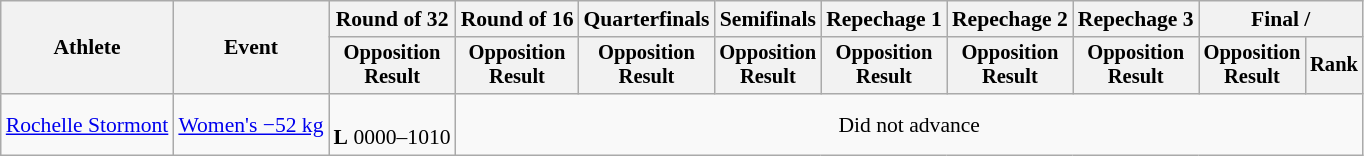<table class="wikitable" style="font-size:90%">
<tr>
<th rowspan="2">Athlete</th>
<th rowspan="2">Event</th>
<th>Round of 32</th>
<th>Round of 16</th>
<th>Quarterfinals</th>
<th>Semifinals</th>
<th>Repechage 1</th>
<th>Repechage 2</th>
<th>Repechage 3</th>
<th colspan=2>Final / </th>
</tr>
<tr style="font-size:95%">
<th>Opposition<br>Result</th>
<th>Opposition<br>Result</th>
<th>Opposition<br>Result</th>
<th>Opposition<br>Result</th>
<th>Opposition<br>Result</th>
<th>Opposition<br>Result</th>
<th>Opposition<br>Result</th>
<th>Opposition<br>Result</th>
<th>Rank</th>
</tr>
<tr align=center>
<td align=left><a href='#'>Rochelle Stormont</a></td>
<td align=left><a href='#'>Women's −52 kg</a></td>
<td><br><strong>L</strong> 0000–1010</td>
<td colspan=8>Did not advance</td>
</tr>
</table>
